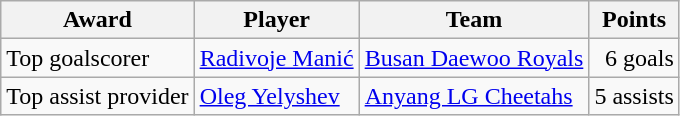<table class="wikitable">
<tr>
<th>Award</th>
<th>Player</th>
<th>Team</th>
<th>Points</th>
</tr>
<tr>
<td>Top goalscorer</td>
<td> <a href='#'>Radivoje Manić</a></td>
<td><a href='#'>Busan Daewoo Royals</a></td>
<td align="right">6 goals</td>
</tr>
<tr>
<td>Top assist provider</td>
<td> <a href='#'>Oleg Yelyshev</a></td>
<td><a href='#'>Anyang LG Cheetahs</a></td>
<td align="right">5 assists</td>
</tr>
</table>
